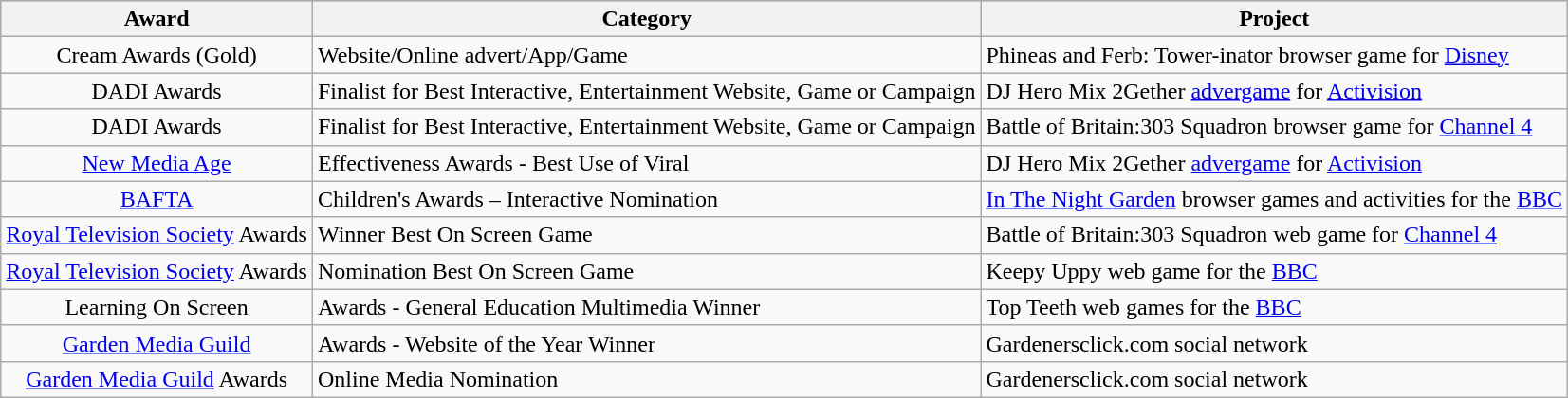<table class="wikitable">
<tr style="background:#B0C4DE;">
<th>Award</th>
<th>Category</th>
<th>Project</th>
</tr>
<tr>
<td style="text-align:center;">Cream Awards (Gold)</td>
<td>Website/Online advert/App/Game</td>
<td>Phineas and Ferb: Tower-inator browser game for <a href='#'>Disney</a></td>
</tr>
<tr>
<td style="text-align:center;">DADI Awards</td>
<td>Finalist for Best Interactive, Entertainment Website, Game or Campaign</td>
<td>DJ Hero Mix 2Gether <a href='#'>advergame</a> for <a href='#'>Activision</a></td>
</tr>
<tr>
<td style="text-align:center;">DADI Awards</td>
<td>Finalist for Best Interactive, Entertainment Website, Game or Campaign</td>
<td>Battle of Britain:303 Squadron browser game for <a href='#'>Channel 4</a></td>
</tr>
<tr>
<td style="text-align:center;"><a href='#'>New Media Age</a></td>
<td>Effectiveness Awards - Best Use of Viral</td>
<td>DJ Hero Mix 2Gether <a href='#'>advergame</a> for <a href='#'>Activision</a></td>
</tr>
<tr>
<td style="text-align:center;"><a href='#'>BAFTA</a></td>
<td>Children's Awards – Interactive Nomination</td>
<td><a href='#'>In The Night Garden</a> browser games and activities for the <a href='#'>BBC</a></td>
</tr>
<tr>
<td style="text-align:center;"><a href='#'>Royal Television Society</a> Awards</td>
<td>Winner Best On Screen Game</td>
<td>Battle of Britain:303 Squadron web game for <a href='#'>Channel 4</a></td>
</tr>
<tr>
<td style="text-align:center;"><a href='#'>Royal Television Society</a> Awards</td>
<td>Nomination Best On Screen Game</td>
<td>Keepy Uppy web game for the <a href='#'>BBC</a></td>
</tr>
<tr>
<td style="text-align:center;">Learning On Screen</td>
<td>Awards - General Education Multimedia Winner</td>
<td>Top Teeth web games for the <a href='#'>BBC</a></td>
</tr>
<tr>
<td style="text-align:center;"><a href='#'>Garden Media Guild</a></td>
<td>Awards - Website of the Year Winner</td>
<td>Gardenersclick.com social network</td>
</tr>
<tr>
<td style="text-align:center;"><a href='#'>Garden Media Guild</a> Awards</td>
<td>Online Media Nomination</td>
<td>Gardenersclick.com social network</td>
</tr>
</table>
